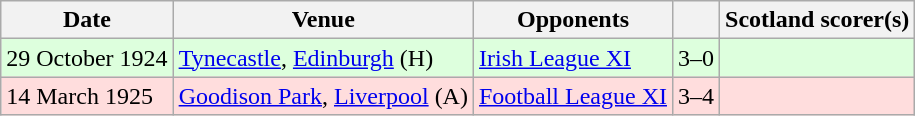<table class="wikitable">
<tr>
<th>Date</th>
<th>Venue</th>
<th>Opponents</th>
<th></th>
<th>Scotland scorer(s)</th>
</tr>
<tr bgcolor=#ddffdd>
<td>29 October 1924</td>
<td><a href='#'>Tynecastle</a>, <a href='#'>Edinburgh</a> (H)</td>
<td> <a href='#'>Irish League XI</a></td>
<td align=center>3–0</td>
<td></td>
</tr>
<tr bgcolor=#ffdddd>
<td>14 March 1925</td>
<td><a href='#'>Goodison Park</a>, <a href='#'>Liverpool</a> (A)</td>
<td> <a href='#'>Football League XI</a></td>
<td align=center>3–4</td>
<td></td>
</tr>
</table>
